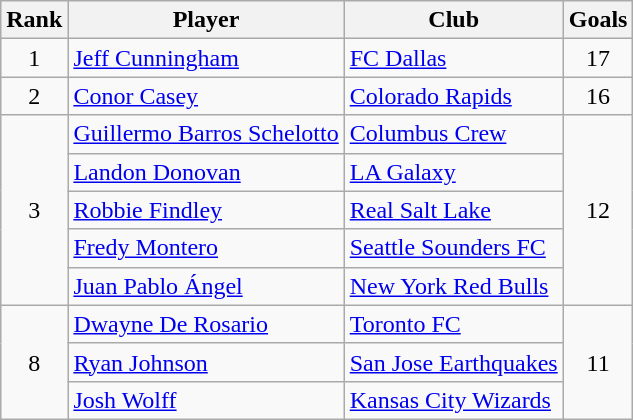<table class="wikitable" style="text-align:center">
<tr>
<th>Rank</th>
<th>Player</th>
<th>Club</th>
<th>Goals</th>
</tr>
<tr>
<td>1</td>
<td align="left"> <a href='#'>Jeff Cunningham</a></td>
<td align="left"><a href='#'>FC Dallas</a></td>
<td>17</td>
</tr>
<tr>
<td>2</td>
<td align="left"> <a href='#'>Conor Casey</a></td>
<td align="left"><a href='#'>Colorado Rapids</a></td>
<td>16</td>
</tr>
<tr>
<td rowspan="5">3</td>
<td align="left"> <a href='#'>Guillermo Barros Schelotto</a></td>
<td align="left"><a href='#'>Columbus Crew</a></td>
<td rowspan="5">12</td>
</tr>
<tr>
<td align="left"> <a href='#'>Landon Donovan</a></td>
<td align="left"><a href='#'>LA Galaxy</a></td>
</tr>
<tr>
<td align="left"> <a href='#'>Robbie Findley</a></td>
<td align="left"><a href='#'>Real Salt Lake</a></td>
</tr>
<tr>
<td align="left"> <a href='#'>Fredy Montero</a></td>
<td align="left"><a href='#'>Seattle Sounders FC</a></td>
</tr>
<tr>
<td align="left"> <a href='#'>Juan Pablo Ángel</a></td>
<td align="left"><a href='#'>New York Red Bulls</a></td>
</tr>
<tr>
<td rowspan="3">8</td>
<td align="left"> <a href='#'>Dwayne De Rosario</a></td>
<td align="left"><a href='#'>Toronto FC</a></td>
<td rowspan="3">11</td>
</tr>
<tr>
<td align="left"> <a href='#'>Ryan Johnson</a></td>
<td align="left"><a href='#'>San Jose Earthquakes</a></td>
</tr>
<tr>
<td align="left"> <a href='#'>Josh Wolff</a></td>
<td align="left"><a href='#'>Kansas City Wizards</a></td>
</tr>
</table>
